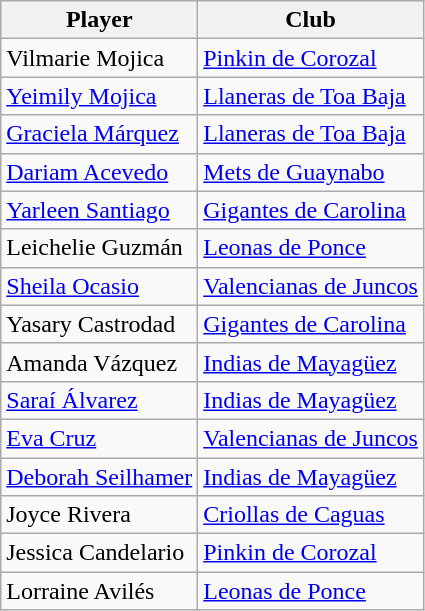<table class="wikitable">
<tr>
<th>Player</th>
<th>Club</th>
</tr>
<tr>
<td> Vilmarie Mojica</td>
<td><a href='#'>Pinkin de Corozal</a></td>
</tr>
<tr>
<td> <a href='#'>Yeimily Mojica</a></td>
<td><a href='#'>Llaneras de Toa Baja</a></td>
</tr>
<tr>
<td> <a href='#'>Graciela Márquez</a></td>
<td><a href='#'>Llaneras de Toa Baja</a></td>
</tr>
<tr>
<td> <a href='#'>Dariam Acevedo</a></td>
<td><a href='#'>Mets de Guaynabo</a></td>
</tr>
<tr>
<td> <a href='#'>Yarleen Santiago</a></td>
<td><a href='#'>Gigantes de Carolina</a></td>
</tr>
<tr>
<td> Leichelie Guzmán</td>
<td><a href='#'>Leonas de Ponce</a></td>
</tr>
<tr>
<td> <a href='#'>Sheila Ocasio</a></td>
<td><a href='#'>Valencianas de Juncos</a></td>
</tr>
<tr>
<td> Yasary Castrodad</td>
<td><a href='#'>Gigantes de Carolina</a></td>
</tr>
<tr>
<td> Amanda Vázquez</td>
<td><a href='#'>Indias de Mayagüez</a></td>
</tr>
<tr>
<td> <a href='#'>Saraí Álvarez</a></td>
<td><a href='#'>Indias de Mayagüez</a></td>
</tr>
<tr>
<td> <a href='#'>Eva Cruz</a></td>
<td><a href='#'>Valencianas de Juncos</a></td>
</tr>
<tr>
<td> <a href='#'>Deborah Seilhamer</a></td>
<td><a href='#'>Indias de Mayagüez</a></td>
</tr>
<tr>
<td> Joyce Rivera</td>
<td><a href='#'>Criollas de Caguas</a></td>
</tr>
<tr>
<td> Jessica Candelario</td>
<td><a href='#'>Pinkin de Corozal</a></td>
</tr>
<tr>
<td> Lorraine Avilés</td>
<td><a href='#'>Leonas de Ponce</a></td>
</tr>
</table>
